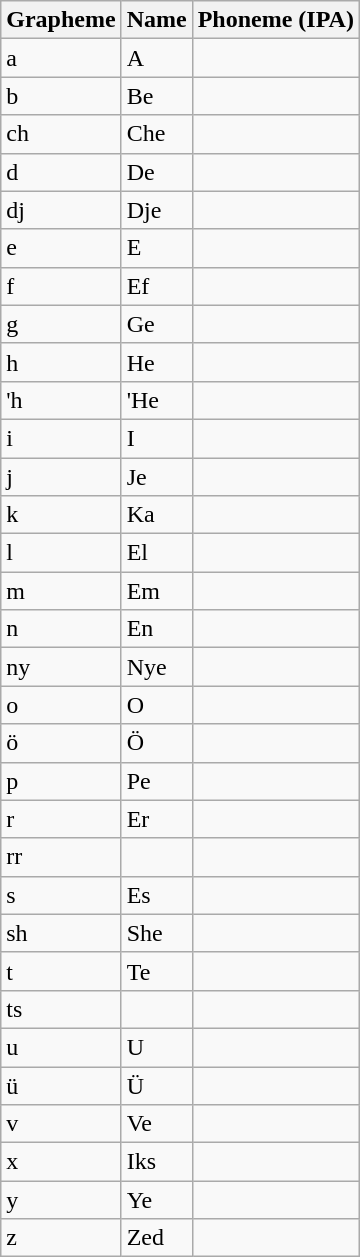<table class="wikitable">
<tr>
<th>Grapheme</th>
<th>Name</th>
<th>Phoneme (IPA)</th>
</tr>
<tr>
<td>a</td>
<td>A</td>
<td></td>
</tr>
<tr>
<td>b</td>
<td>Be</td>
<td></td>
</tr>
<tr>
<td>ch</td>
<td>Che</td>
<td></td>
</tr>
<tr>
<td>d</td>
<td>De</td>
<td></td>
</tr>
<tr>
<td>dj</td>
<td>Dje</td>
<td></td>
</tr>
<tr>
<td>e</td>
<td>E</td>
<td></td>
</tr>
<tr>
<td>f</td>
<td>Ef</td>
<td></td>
</tr>
<tr>
<td>g</td>
<td>Ge</td>
<td></td>
</tr>
<tr>
<td>h</td>
<td>He</td>
<td></td>
</tr>
<tr>
<td>'h</td>
<td>'He</td>
<td></td>
</tr>
<tr>
<td>i</td>
<td>I</td>
<td></td>
</tr>
<tr>
<td>j</td>
<td>Je</td>
<td></td>
</tr>
<tr>
<td>k</td>
<td>Ka</td>
<td></td>
</tr>
<tr>
<td>l</td>
<td>El</td>
<td></td>
</tr>
<tr>
<td>m</td>
<td>Em</td>
<td></td>
</tr>
<tr>
<td>n</td>
<td>En</td>
<td></td>
</tr>
<tr>
<td>ny</td>
<td>Nye</td>
<td></td>
</tr>
<tr>
<td>o</td>
<td>O</td>
<td></td>
</tr>
<tr>
<td>ö</td>
<td>Ö</td>
<td></td>
</tr>
<tr>
<td>p</td>
<td>Pe</td>
<td></td>
</tr>
<tr>
<td>r</td>
<td>Er</td>
<td></td>
</tr>
<tr>
<td>rr</td>
<td></td>
<td></td>
</tr>
<tr>
<td>s</td>
<td>Es</td>
<td></td>
</tr>
<tr>
<td>sh</td>
<td>She</td>
<td></td>
</tr>
<tr>
<td>t</td>
<td>Te</td>
<td></td>
</tr>
<tr>
<td>ts</td>
<td></td>
<td></td>
</tr>
<tr>
<td>u</td>
<td>U</td>
<td></td>
</tr>
<tr>
<td>ü</td>
<td>Ü</td>
<td></td>
</tr>
<tr>
<td>v</td>
<td>Ve</td>
<td></td>
</tr>
<tr>
<td>x</td>
<td>Iks</td>
<td></td>
</tr>
<tr>
<td>y</td>
<td>Ye</td>
<td></td>
</tr>
<tr>
<td>z</td>
<td>Zed</td>
<td></td>
</tr>
</table>
